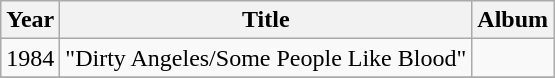<table class="wikitable plainrowheaders" style="text-align:center;">
<tr>
<th>Year</th>
<th>Title</th>
<th>Album</th>
</tr>
<tr>
<td>1984</td>
<td align="left">"Dirty Angeles/Some People Like Blood"</td>
<td></td>
</tr>
<tr>
</tr>
</table>
